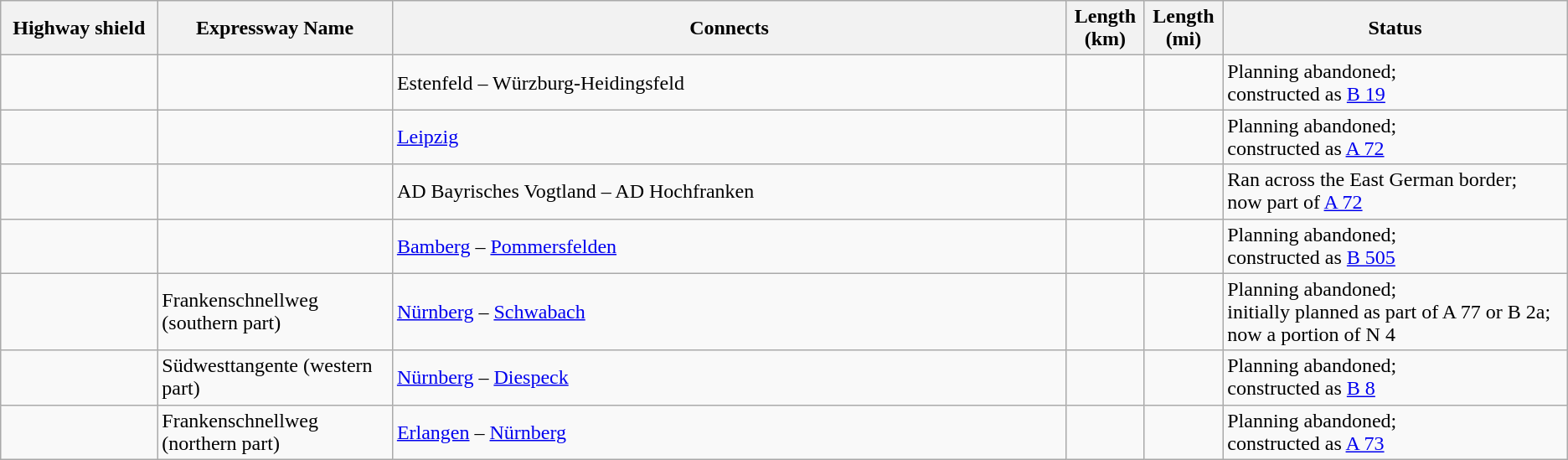<table class="wikitable">
<tr>
<th style="width:10%;">Highway shield</th>
<th style="width:15%;">Expressway Name</th>
<th style="width:43%;">Connects</th>
<th style="width:5%;">Length<br>(km)</th>
<th style="width:5%;">Length<br>(mi)</th>
<th style="width:25%;">Status</th>
</tr>
<tr>
<td></td>
<td></td>
<td>Estenfeld – Würzburg-Heidingsfeld</td>
<td></td>
<td></td>
<td>Planning abandoned;<br>constructed as <a href='#'>B 19</a></td>
</tr>
<tr>
<td></td>
<td></td>
<td><a href='#'>Leipzig</a></td>
<td></td>
<td></td>
<td>Planning abandoned;<br>constructed as <a href='#'>A 72</a></td>
</tr>
<tr>
<td></td>
<td></td>
<td>AD Bayrisches Vogtland – AD Hochfranken</td>
<td></td>
<td></td>
<td>Ran across the East German border;<br>now part of <a href='#'>A 72</a></td>
</tr>
<tr>
<td></td>
<td></td>
<td><a href='#'>Bamberg</a> – <a href='#'>Pommersfelden</a></td>
<td></td>
<td></td>
<td>Planning abandoned;<br>constructed as <a href='#'>B 505</a></td>
</tr>
<tr>
<td></td>
<td>Frankenschnellweg (southern part)</td>
<td><a href='#'>Nürnberg</a> – <a href='#'>Schwabach</a></td>
<td></td>
<td></td>
<td>Planning abandoned;<br>initially planned as part of A 77 or B 2a; now a portion of N 4</td>
</tr>
<tr>
<td></td>
<td>Südwesttangente (western part)</td>
<td><a href='#'>Nürnberg</a> – <a href='#'>Diespeck</a></td>
<td></td>
<td></td>
<td>Planning abandoned;<br>constructed as <a href='#'>B 8</a></td>
</tr>
<tr>
<td></td>
<td>Frankenschnellweg (northern part)</td>
<td><a href='#'>Erlangen</a> – <a href='#'>Nürnberg</a></td>
<td></td>
<td></td>
<td>Planning abandoned;<br>constructed as <a href='#'>A 73</a></td>
</tr>
</table>
